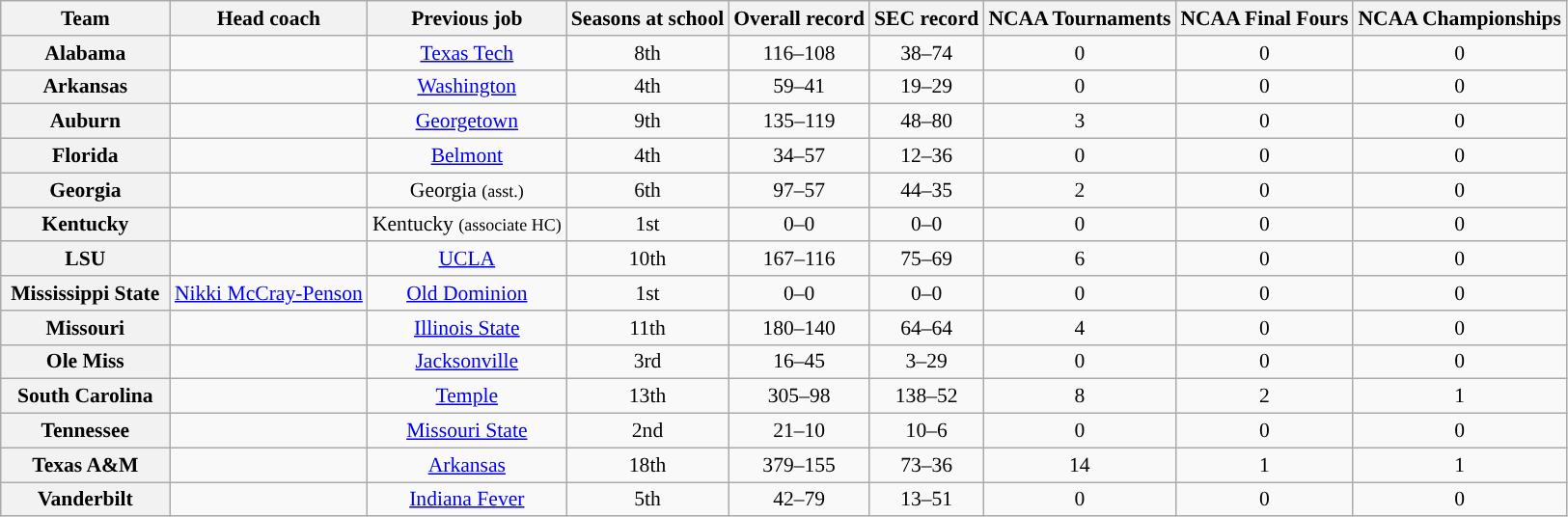<table class="wikitable sortable" style="text-align: center;font-size:90%;">
<tr>
<th width="110">Team</th>
<th>Head coach</th>
<th>Previous job</th>
<th>Seasons at school</th>
<th>Overall record</th>
<th>SEC record</th>
<th>NCAA Tournaments</th>
<th>NCAA Final Fours</th>
<th>NCAA Championships</th>
</tr>
<tr>
<th>Alabama</th>
<td></td>
<td><a href='#'>Texas Tech</a></td>
<td>8th</td>
<td>116–108</td>
<td>38–74</td>
<td>0</td>
<td>0</td>
<td>0</td>
</tr>
<tr>
<th>Arkansas</th>
<td></td>
<td><a href='#'>Washington</a></td>
<td>4th</td>
<td>59–41</td>
<td>19–29</td>
<td>0</td>
<td>0</td>
<td>0</td>
</tr>
<tr>
<th>Auburn</th>
<td></td>
<td><a href='#'>Georgetown</a></td>
<td>9th</td>
<td>135–119</td>
<td>48–80</td>
<td>3</td>
<td>0</td>
<td>0</td>
</tr>
<tr>
<th>Florida</th>
<td></td>
<td><a href='#'>Belmont</a></td>
<td>4th</td>
<td>34–57</td>
<td>12–36</td>
<td>0</td>
<td>0</td>
<td>0</td>
</tr>
<tr>
<th>Georgia</th>
<td></td>
<td>Georgia <small>(asst.)</small></td>
<td>6th</td>
<td>97–57</td>
<td>44–35</td>
<td>2</td>
<td>0</td>
<td>0</td>
</tr>
<tr>
<th>Kentucky</th>
<td></td>
<td>Kentucky <small>(associate HC)</small></td>
<td>1st</td>
<td>0–0</td>
<td>0–0</td>
<td>0</td>
<td>0</td>
<td>0</td>
</tr>
<tr>
<th>LSU</th>
<td></td>
<td><a href='#'>UCLA</a></td>
<td>10th</td>
<td>167–116</td>
<td>75–69</td>
<td>6</td>
<td>0</td>
<td>0</td>
</tr>
<tr>
<th>Mississippi State</th>
<td><a href='#'>Nikki McCray-Penson</a></td>
<td><a href='#'>Old Dominion</a></td>
<td>1st</td>
<td>0–0</td>
<td>0–0</td>
<td>0</td>
<td>0</td>
<td>0</td>
</tr>
<tr>
<th>Missouri</th>
<td></td>
<td><a href='#'>Illinois State</a></td>
<td>11th</td>
<td>180–140</td>
<td>64–64</td>
<td>4</td>
<td>0</td>
<td>0</td>
</tr>
<tr>
<th>Ole Miss</th>
<td></td>
<td><a href='#'>Jacksonville</a></td>
<td>3rd</td>
<td>16–45</td>
<td>3–29</td>
<td>0</td>
<td>0</td>
<td>0</td>
</tr>
<tr>
<th>South Carolina</th>
<td></td>
<td><a href='#'>Temple</a></td>
<td>13th</td>
<td>305–98</td>
<td>138–52</td>
<td>8</td>
<td>2</td>
<td>1</td>
</tr>
<tr>
<th>Tennessee</th>
<td></td>
<td><a href='#'>Missouri State</a></td>
<td>2nd</td>
<td>21–10</td>
<td>10–6</td>
<td>0</td>
<td>0</td>
<td>0</td>
</tr>
<tr>
<th>Texas A&M</th>
<td></td>
<td><a href='#'>Arkansas</a></td>
<td>18th</td>
<td>379–155</td>
<td>73–36</td>
<td>14</td>
<td>1</td>
<td>1</td>
</tr>
<tr>
<th>Vanderbilt</th>
<td></td>
<td><a href='#'>Indiana Fever</a></td>
<td>5th</td>
<td>42–79</td>
<td>13–51</td>
<td>0</td>
<td>0</td>
<td>0</td>
</tr>
</table>
